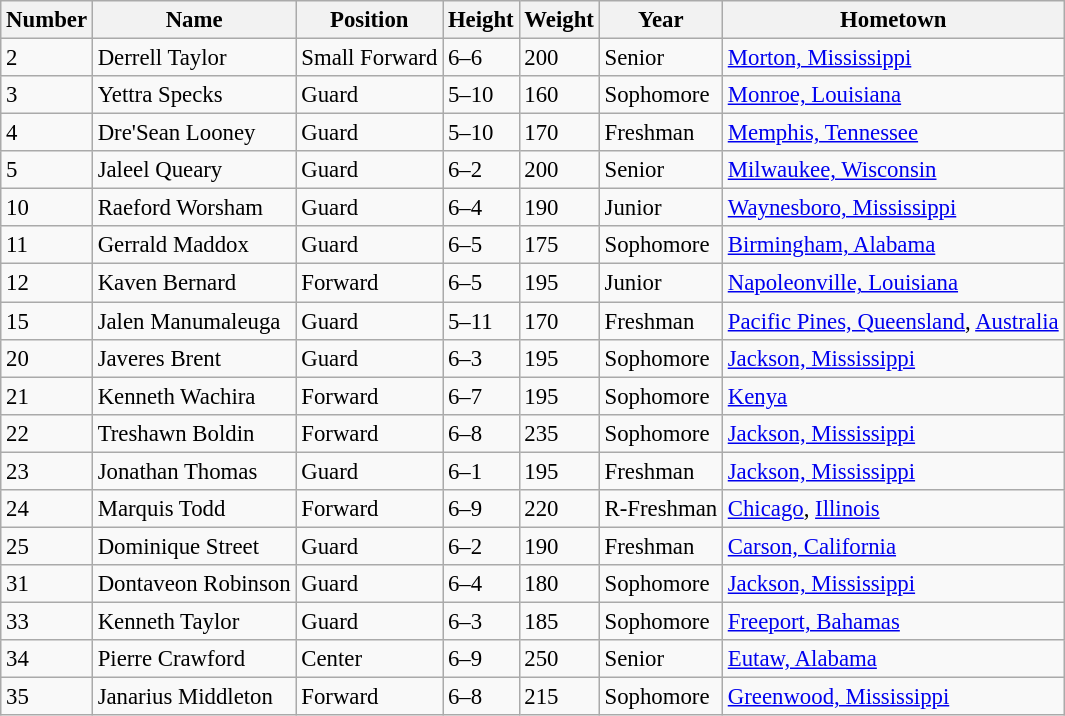<table class="wikitable sortable" style="font-size: 95%;">
<tr>
<th>Number</th>
<th>Name</th>
<th>Position</th>
<th>Height</th>
<th>Weight</th>
<th>Year</th>
<th>Hometown</th>
</tr>
<tr>
<td>2</td>
<td>Derrell Taylor</td>
<td>Small Forward</td>
<td>6–6</td>
<td>200</td>
<td>Senior</td>
<td><a href='#'>Morton, Mississippi</a></td>
</tr>
<tr>
<td>3</td>
<td>Yettra Specks</td>
<td>Guard</td>
<td>5–10</td>
<td>160</td>
<td>Sophomore</td>
<td><a href='#'>Monroe, Louisiana</a></td>
</tr>
<tr>
<td>4</td>
<td>Dre'Sean Looney</td>
<td>Guard</td>
<td>5–10</td>
<td>170</td>
<td>Freshman</td>
<td><a href='#'>Memphis, Tennessee</a></td>
</tr>
<tr>
<td>5</td>
<td>Jaleel Queary</td>
<td>Guard</td>
<td>6–2</td>
<td>200</td>
<td>Senior</td>
<td><a href='#'>Milwaukee, Wisconsin</a></td>
</tr>
<tr>
<td>10</td>
<td>Raeford Worsham</td>
<td>Guard</td>
<td>6–4</td>
<td>190</td>
<td>Junior</td>
<td><a href='#'>Waynesboro, Mississippi</a></td>
</tr>
<tr>
<td>11</td>
<td>Gerrald Maddox</td>
<td>Guard</td>
<td>6–5</td>
<td>175</td>
<td>Sophomore</td>
<td><a href='#'>Birmingham, Alabama</a></td>
</tr>
<tr>
<td>12</td>
<td>Kaven Bernard</td>
<td>Forward</td>
<td>6–5</td>
<td>195</td>
<td>Junior</td>
<td><a href='#'>Napoleonville, Louisiana</a></td>
</tr>
<tr>
<td>15</td>
<td>Jalen Manumaleuga</td>
<td>Guard</td>
<td>5–11</td>
<td>170</td>
<td>Freshman</td>
<td><a href='#'>Pacific Pines, Queensland</a>, <a href='#'>Australia</a></td>
</tr>
<tr>
<td>20</td>
<td>Javeres Brent</td>
<td>Guard</td>
<td>6–3</td>
<td>195</td>
<td>Sophomore</td>
<td><a href='#'>Jackson, Mississippi</a></td>
</tr>
<tr>
<td>21</td>
<td>Kenneth Wachira</td>
<td>Forward</td>
<td>6–7</td>
<td>195</td>
<td>Sophomore</td>
<td><a href='#'>Kenya</a></td>
</tr>
<tr>
<td>22</td>
<td>Treshawn Boldin</td>
<td>Forward</td>
<td>6–8</td>
<td>235</td>
<td>Sophomore</td>
<td><a href='#'>Jackson, Mississippi</a></td>
</tr>
<tr>
<td>23</td>
<td>Jonathan Thomas</td>
<td>Guard</td>
<td>6–1</td>
<td>195</td>
<td>Freshman</td>
<td><a href='#'>Jackson, Mississippi</a></td>
</tr>
<tr>
<td>24</td>
<td>Marquis Todd</td>
<td>Forward</td>
<td>6–9</td>
<td>220</td>
<td>R-Freshman</td>
<td><a href='#'>Chicago</a>, <a href='#'>Illinois</a></td>
</tr>
<tr>
<td>25</td>
<td>Dominique Street</td>
<td>Guard</td>
<td>6–2</td>
<td>190</td>
<td>Freshman</td>
<td><a href='#'>Carson, California</a></td>
</tr>
<tr>
<td>31</td>
<td>Dontaveon Robinson</td>
<td>Guard</td>
<td>6–4</td>
<td>180</td>
<td>Sophomore</td>
<td><a href='#'>Jackson, Mississippi</a></td>
</tr>
<tr>
<td>33</td>
<td>Kenneth Taylor</td>
<td>Guard</td>
<td>6–3</td>
<td>185</td>
<td>Sophomore</td>
<td><a href='#'>Freeport, Bahamas</a></td>
</tr>
<tr>
<td>34</td>
<td>Pierre Crawford</td>
<td>Center</td>
<td>6–9</td>
<td>250</td>
<td>Senior</td>
<td><a href='#'>Eutaw, Alabama</a></td>
</tr>
<tr>
<td>35</td>
<td>Janarius Middleton</td>
<td>Forward</td>
<td>6–8</td>
<td>215</td>
<td>Sophomore</td>
<td><a href='#'>Greenwood, Mississippi</a></td>
</tr>
</table>
